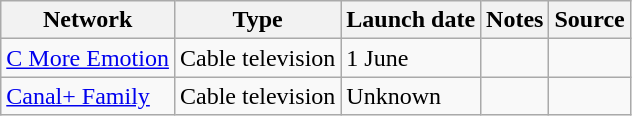<table class="wikitable sortable">
<tr>
<th>Network</th>
<th>Type</th>
<th>Launch date</th>
<th>Notes</th>
<th>Source</th>
</tr>
<tr>
<td><a href='#'>C More Emotion</a></td>
<td>Cable television</td>
<td>1 June</td>
<td></td>
<td></td>
</tr>
<tr>
<td><a href='#'>Canal+ Family</a></td>
<td>Cable television</td>
<td>Unknown</td>
<td></td>
<td></td>
</tr>
</table>
